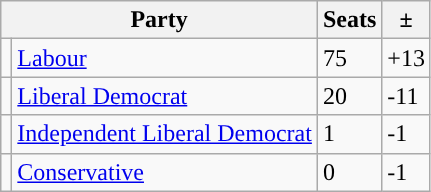<table class="wikitable">
<tr>
<th colspan="2">Party</th>
<th>Seats</th>
<th>  ±  </th>
</tr>
<tr>
<td style="background-color: "></td>
<td><a href='#'>Labour</a></td>
<td>75</td>
<td>+13</td>
</tr>
<tr>
<td style="background-color: "></td>
<td><a href='#'>Liberal Democrat</a></td>
<td>20</td>
<td>-11</td>
</tr>
<tr>
<td style="background-color: "></td>
<td><a href='#'>Independent Liberal Democrat</a></td>
<td>1</td>
<td>-1</td>
</tr>
<tr>
<td style="background-color: "></td>
<td><a href='#'>Conservative</a></td>
<td>0</td>
<td>-1</td>
</tr>
</table>
